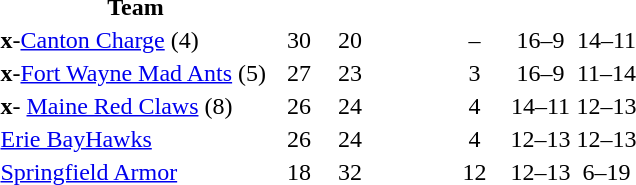<table " style="text-align:center">
<tr>
<th style="width:180px">Team</th>
<th style="width:30px"></th>
<th style="width:30px"></th>
<th style="width:40px"></th>
<th style="width:40px"></th>
<th style="width:40px"></th>
<th style="width:40px"></th>
</tr>
<tr>
<td align=left><strong>x</strong>-<a href='#'>Canton Charge</a> (4)</td>
<td>30</td>
<td>20</td>
<td></td>
<td>–</td>
<td>16–9</td>
<td>14–11</td>
</tr>
<tr>
<td align=left><strong>x</strong>-<a href='#'>Fort Wayne Mad Ants</a> (5)</td>
<td>27</td>
<td>23</td>
<td></td>
<td>3</td>
<td>16–9</td>
<td>11–14</td>
</tr>
<tr>
<td align=left><strong>x</strong>- <a href='#'>Maine Red Claws</a> (8)</td>
<td>26</td>
<td>24</td>
<td></td>
<td>4</td>
<td>14–11</td>
<td>12–13</td>
</tr>
<tr>
<td align=left><a href='#'>Erie BayHawks</a></td>
<td>26</td>
<td>24</td>
<td></td>
<td>4</td>
<td>12–13</td>
<td>12–13</td>
</tr>
<tr>
<td align=left><a href='#'>Springfield Armor</a></td>
<td>18</td>
<td>32</td>
<td></td>
<td>12</td>
<td>12–13</td>
<td>6–19</td>
</tr>
</table>
